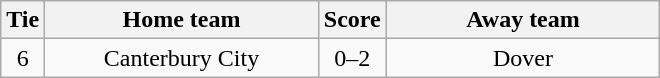<table class="wikitable" style="text-align:center;">
<tr>
<th width=20>Tie</th>
<th width=175>Home team</th>
<th width=20>Score</th>
<th width=175>Away team</th>
</tr>
<tr>
<td>6</td>
<td>Canterbury City</td>
<td>0–2</td>
<td>Dover</td>
</tr>
</table>
